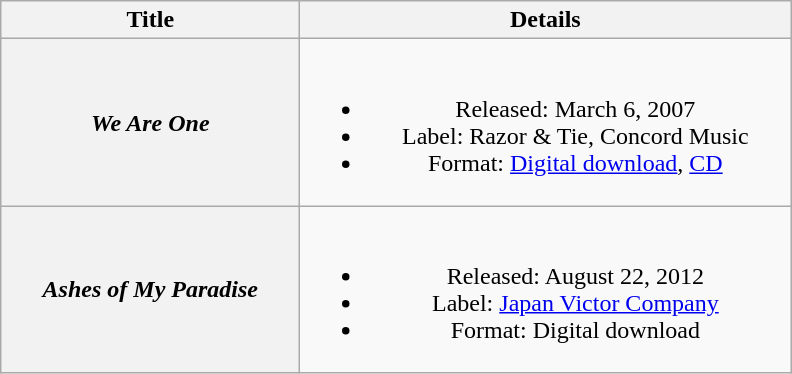<table class="wikitable plainrowheaders" style="text-align:center;">
<tr>
<th style="width:12em;">Title</th>
<th style="width:20em;">Details</th>
</tr>
<tr>
<th scope="row"><em>We Are One</em></th>
<td><br><ul><li>Released: March 6, 2007</li><li>Label: Razor & Tie, Concord Music</li><li>Format: <a href='#'>Digital download</a>, <a href='#'>CD</a></li></ul></td>
</tr>
<tr>
<th scope="row"><em>Ashes of My Paradise</em></th>
<td><br><ul><li>Released: August 22, 2012</li><li>Label: <a href='#'>Japan Victor Company</a></li><li>Format: Digital download</li></ul></td>
</tr>
</table>
